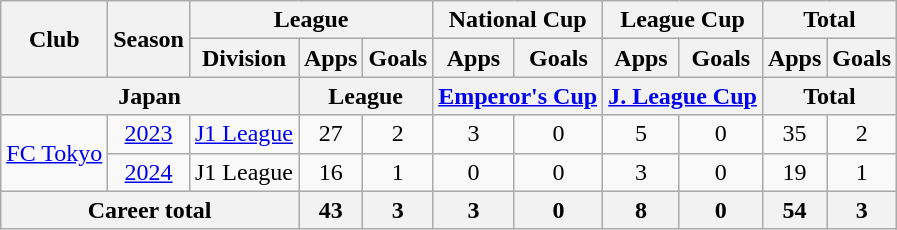<table class="wikitable" style="text-align:center">
<tr>
<th rowspan=2>Club</th>
<th rowspan=2>Season</th>
<th colspan=3>League</th>
<th colspan=2>National Cup</th>
<th colspan=2>League Cup</th>
<th colspan=2>Total</th>
</tr>
<tr>
<th>Division</th>
<th>Apps</th>
<th>Goals</th>
<th>Apps</th>
<th>Goals</th>
<th>Apps</th>
<th>Goals</th>
<th>Apps</th>
<th>Goals</th>
</tr>
<tr>
<th colspan=3>Japan</th>
<th colspan=2>League</th>
<th colspan=2><a href='#'>Emperor's Cup</a></th>
<th colspan=2><a href='#'>J. League Cup</a></th>
<th colspan=2>Total</th>
</tr>
<tr>
<td rowspan="2"><a href='#'>FC Tokyo</a></td>
<td><a href='#'>2023</a></td>
<td><a href='#'>J1 League</a></td>
<td>27</td>
<td>2</td>
<td>3</td>
<td>0</td>
<td>5</td>
<td>0</td>
<td>35</td>
<td>2</td>
</tr>
<tr>
<td><a href='#'>2024</a></td>
<td>J1 League</td>
<td>16</td>
<td>1</td>
<td>0</td>
<td>0</td>
<td>3</td>
<td>0</td>
<td>19</td>
<td>1</td>
</tr>
<tr>
<th colspan=3>Career total</th>
<th>43</th>
<th>3</th>
<th>3</th>
<th>0</th>
<th>8</th>
<th>0</th>
<th>54</th>
<th>3</th>
</tr>
</table>
